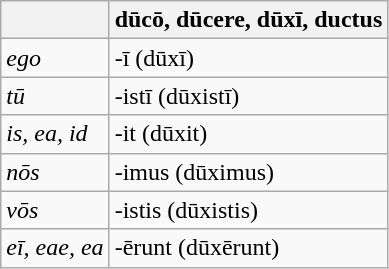<table class="wikitable">
<tr>
<th> </th>
<th>dūcō, dūcere, dūxī, ductus</th>
</tr>
<tr ->
<td><em>ego</em></td>
<td>-ī (dūxī)</td>
</tr>
<tr ->
<td><em>tū</em></td>
<td>-istī (dūxistī)</td>
</tr>
<tr ->
<td><em>is, ea, id</em></td>
<td>-it (dūxit)</td>
</tr>
<tr ->
<td><em>nōs</em></td>
<td>-imus (dūximus)</td>
</tr>
<tr ->
<td><em>vōs</em></td>
<td>-istis (dūxistis)</td>
</tr>
<tr ->
<td><em>eī, eae, ea</em></td>
<td>-ērunt (dūxērunt)</td>
</tr>
</table>
